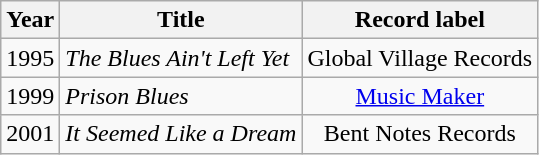<table class="wikitable sortable">
<tr>
<th>Year</th>
<th>Title</th>
<th>Record label</th>
</tr>
<tr>
<td>1995</td>
<td><em>The Blues Ain't Left Yet</em></td>
<td style="text-align:center;">Global Village Records</td>
</tr>
<tr>
<td>1999</td>
<td><em>Prison Blues</em></td>
<td style="text-align:center;"><a href='#'>Music Maker</a></td>
</tr>
<tr>
<td>2001</td>
<td><em>It Seemed Like a Dream</em></td>
<td style="text-align:center;">Bent Notes Records</td>
</tr>
</table>
